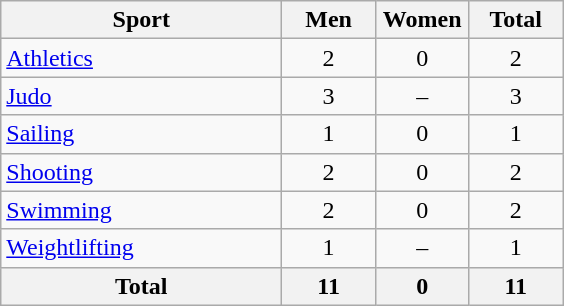<table class="wikitable sortable" style="text-align:center;">
<tr>
<th width=180>Sport</th>
<th width=55>Men</th>
<th width=55>Women</th>
<th width=55>Total</th>
</tr>
<tr>
<td align=left><a href='#'>Athletics</a></td>
<td>2</td>
<td>0</td>
<td>2</td>
</tr>
<tr>
<td align=left><a href='#'>Judo</a></td>
<td>3</td>
<td>–</td>
<td>3</td>
</tr>
<tr>
<td align=left><a href='#'>Sailing</a></td>
<td>1</td>
<td>0</td>
<td>1</td>
</tr>
<tr>
<td align=left><a href='#'>Shooting</a></td>
<td>2</td>
<td>0</td>
<td>2</td>
</tr>
<tr>
<td align=left><a href='#'>Swimming</a></td>
<td>2</td>
<td>0</td>
<td>2</td>
</tr>
<tr>
<td align=left><a href='#'>Weightlifting</a></td>
<td>1</td>
<td>–</td>
<td>1</td>
</tr>
<tr>
<th>Total</th>
<th>11</th>
<th>0</th>
<th>11</th>
</tr>
</table>
